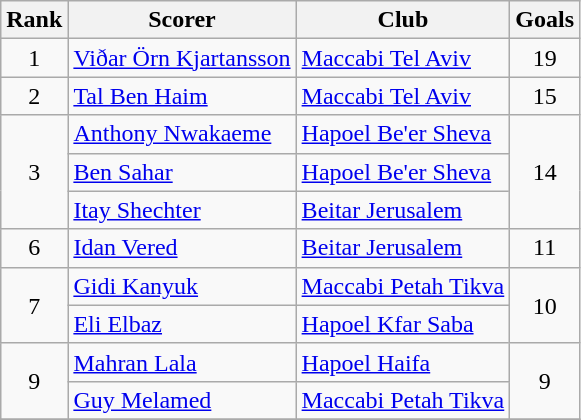<table class="wikitable">
<tr>
<th>Rank</th>
<th>Scorer</th>
<th>Club</th>
<th>Goals</th>
</tr>
<tr>
<td align="center">1</td>
<td> <a href='#'>Viðar Örn Kjartansson</a></td>
<td><a href='#'>Maccabi Tel Aviv</a></td>
<td align="center">19</td>
</tr>
<tr>
<td align="center">2</td>
<td align="left"> <a href='#'>Tal Ben Haim</a></td>
<td align="left"><a href='#'>Maccabi Tel Aviv</a></td>
<td align="center">15</td>
</tr>
<tr>
<td align="center" rowspan="3">3</td>
<td align="left"> <a href='#'>Anthony Nwakaeme</a></td>
<td align="left"><a href='#'>Hapoel Be'er Sheva</a></td>
<td align="center" rowspan="3">14</td>
</tr>
<tr>
<td align="left"> <a href='#'>Ben Sahar</a></td>
<td align="left"><a href='#'>Hapoel Be'er Sheva</a></td>
</tr>
<tr>
<td align="left"> <a href='#'>Itay Shechter</a></td>
<td align="left"><a href='#'>Beitar Jerusalem</a></td>
</tr>
<tr>
<td align="center">6</td>
<td> <a href='#'>Idan Vered</a></td>
<td align="left"><a href='#'>Beitar Jerusalem</a></td>
<td align="center">11</td>
</tr>
<tr>
<td align="center" rowspan="2">7</td>
<td> <a href='#'>Gidi Kanyuk</a></td>
<td><a href='#'>Maccabi Petah Tikva</a></td>
<td align="center" rowspan="2">10</td>
</tr>
<tr>
<td> <a href='#'>Eli Elbaz</a></td>
<td><a href='#'>Hapoel Kfar Saba</a></td>
</tr>
<tr>
<td align="center" rowspan="2">9</td>
<td align="left"> <a href='#'>Mahran Lala</a></td>
<td align="left"><a href='#'>Hapoel Haifa</a></td>
<td align="center" rowspan="2">9</td>
</tr>
<tr>
<td> <a href='#'>Guy Melamed</a></td>
<td><a href='#'>Maccabi Petah Tikva</a></td>
</tr>
<tr>
</tr>
</table>
